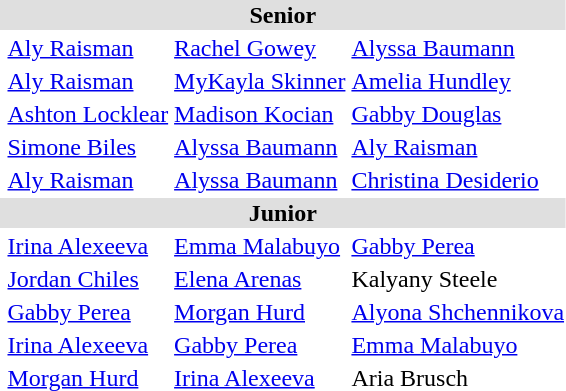<table>
<tr bgcolor="DFDFDF">
<td colspan="5" align="center"><strong>Senior</strong></td>
</tr>
<tr>
<td></td>
<td><a href='#'>Aly Raisman</a></td>
<td><a href='#'>Rachel Gowey</a></td>
<td><a href='#'>Alyssa Baumann</a></td>
</tr>
<tr>
<td></td>
<td><a href='#'>Aly Raisman</a></td>
<td><a href='#'>MyKayla Skinner</a></td>
<td><a href='#'>Amelia Hundley</a></td>
</tr>
<tr>
<td></td>
<td><a href='#'>Ashton Locklear</a></td>
<td><a href='#'>Madison Kocian</a></td>
<td><a href='#'>Gabby Douglas</a></td>
</tr>
<tr>
<td></td>
<td><a href='#'>Simone Biles</a></td>
<td><a href='#'>Alyssa Baumann</a></td>
<td><a href='#'>Aly Raisman</a></td>
</tr>
<tr>
<td></td>
<td><a href='#'>Aly Raisman</a></td>
<td><a href='#'>Alyssa Baumann</a></td>
<td><a href='#'>Christina Desiderio</a></td>
</tr>
<tr bgcolor="DFDFDF">
<td colspan="5" align="center"><strong>Junior</strong></td>
</tr>
<tr>
<td></td>
<td><a href='#'>Irina Alexeeva</a></td>
<td><a href='#'>Emma Malabuyo</a></td>
<td><a href='#'>Gabby Perea</a></td>
</tr>
<tr>
<td></td>
<td><a href='#'>Jordan Chiles</a></td>
<td><a href='#'>Elena Arenas</a></td>
<td>Kalyany Steele</td>
</tr>
<tr>
<td></td>
<td><a href='#'>Gabby Perea</a></td>
<td><a href='#'>Morgan Hurd</a></td>
<td><a href='#'>Alyona Shchennikova</a></td>
</tr>
<tr>
<td></td>
<td><a href='#'>Irina Alexeeva</a></td>
<td><a href='#'>Gabby Perea</a></td>
<td><a href='#'>Emma Malabuyo</a></td>
</tr>
<tr>
<td></td>
<td><a href='#'>Morgan Hurd</a></td>
<td><a href='#'>Irina Alexeeva</a></td>
<td>Aria Brusch</td>
</tr>
</table>
